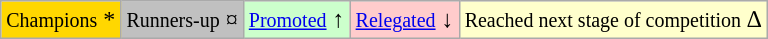<table class="wikitable">
<tr>
<td bgcolor=gold><small>Champions</small> *</td>
<td bgcolor=silver><small>Runners-up</small> ¤</td>
<td bgcolor="#CCFFCC"><small><a href='#'>Promoted</a></small> ↑</td>
<td bgcolor="#FFCCCC"><small><a href='#'>Relegated</a></small> ↓</td>
<td bgcolor="#FFFFCC"><small>Reached next stage of competition</small> ∆</td>
</tr>
</table>
